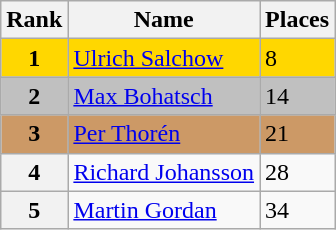<table class="wikitable">
<tr>
<th>Rank</th>
<th>Name</th>
<th>Places</th>
</tr>
<tr bgcolor=gold>
<td align=center><strong>1</strong></td>
<td> <a href='#'>Ulrich Salchow</a></td>
<td>8</td>
</tr>
<tr bgcolor=silver>
<td align=center><strong>2</strong></td>
<td> <a href='#'>Max Bohatsch</a></td>
<td>14</td>
</tr>
<tr bgcolor=cc9966>
<td align=center><strong>3</strong></td>
<td> <a href='#'>Per Thorén</a></td>
<td>21</td>
</tr>
<tr>
<th>4</th>
<td> <a href='#'>Richard Johansson</a></td>
<td>28</td>
</tr>
<tr>
<th>5</th>
<td> <a href='#'>Martin Gordan</a></td>
<td>34</td>
</tr>
</table>
